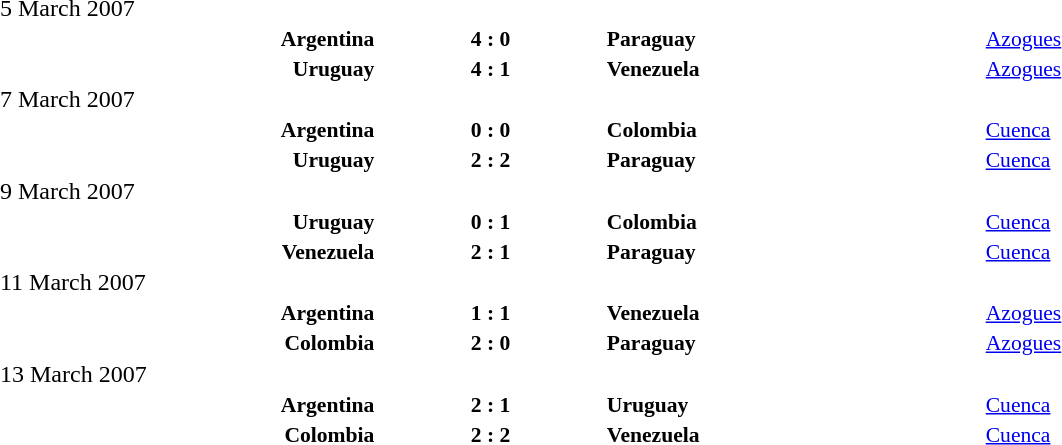<table width=100% cellspacing=1>
<tr>
<th width=20%></th>
<th width=12%></th>
<th width=20%></th>
<th width=33%></th>
</tr>
<tr>
<td>5 March 2007</td>
</tr>
<tr style=font-size:90%>
<td align=right><strong>Argentina</strong></td>
<td align=center><strong>4 : 0</strong></td>
<td><strong>Paraguay</strong></td>
<td><a href='#'>Azogues</a></td>
<td></td>
</tr>
<tr style=font-size:90%>
<td align=right><strong>Uruguay</strong></td>
<td align=center><strong>4 : 1</strong></td>
<td><strong>Venezuela</strong></td>
<td><a href='#'>Azogues</a></td>
<td></td>
</tr>
<tr>
<td>7 March 2007</td>
</tr>
<tr style=font-size:90%>
<td align=right><strong>Argentina</strong></td>
<td align=center><strong>0 : 0</strong></td>
<td><strong>Colombia</strong></td>
<td><a href='#'>Cuenca</a></td>
<td></td>
</tr>
<tr style=font-size:90%>
<td align=right><strong>Uruguay</strong></td>
<td align=center><strong>2 : 2</strong></td>
<td><strong>Paraguay</strong></td>
<td><a href='#'>Cuenca</a></td>
<td></td>
</tr>
<tr>
<td>9 March 2007</td>
</tr>
<tr style=font-size:90%>
<td align=right><strong>Uruguay</strong></td>
<td align=center><strong>0 : 1</strong></td>
<td><strong>Colombia</strong></td>
<td><a href='#'>Cuenca</a></td>
<td></td>
</tr>
<tr style=font-size:90%>
<td align=right><strong>Venezuela</strong></td>
<td align=center><strong>2 : 1</strong></td>
<td><strong>Paraguay</strong></td>
<td><a href='#'>Cuenca</a></td>
<td></td>
</tr>
<tr>
<td>11 March 2007</td>
</tr>
<tr style=font-size:90%>
<td align=right><strong>Argentina</strong></td>
<td align=center><strong>1 : 1</strong></td>
<td><strong>Venezuela</strong></td>
<td><a href='#'>Azogues</a></td>
<td></td>
</tr>
<tr style=font-size:90%>
<td align=right><strong>Colombia</strong></td>
<td align=center><strong>2 : 0</strong></td>
<td><strong>Paraguay</strong></td>
<td><a href='#'>Azogues</a></td>
<td></td>
</tr>
<tr>
<td>13 March 2007</td>
</tr>
<tr style=font-size:90%>
<td align=right><strong>Argentina</strong></td>
<td align=center><strong>2 : 1</strong></td>
<td><strong>Uruguay</strong></td>
<td><a href='#'>Cuenca</a></td>
<td></td>
</tr>
<tr style=font-size:90%>
<td align=right><strong>Colombia</strong></td>
<td align=center><strong>2 : 2</strong></td>
<td><strong>Venezuela</strong></td>
<td><a href='#'>Cuenca</a></td>
<td></td>
</tr>
</table>
